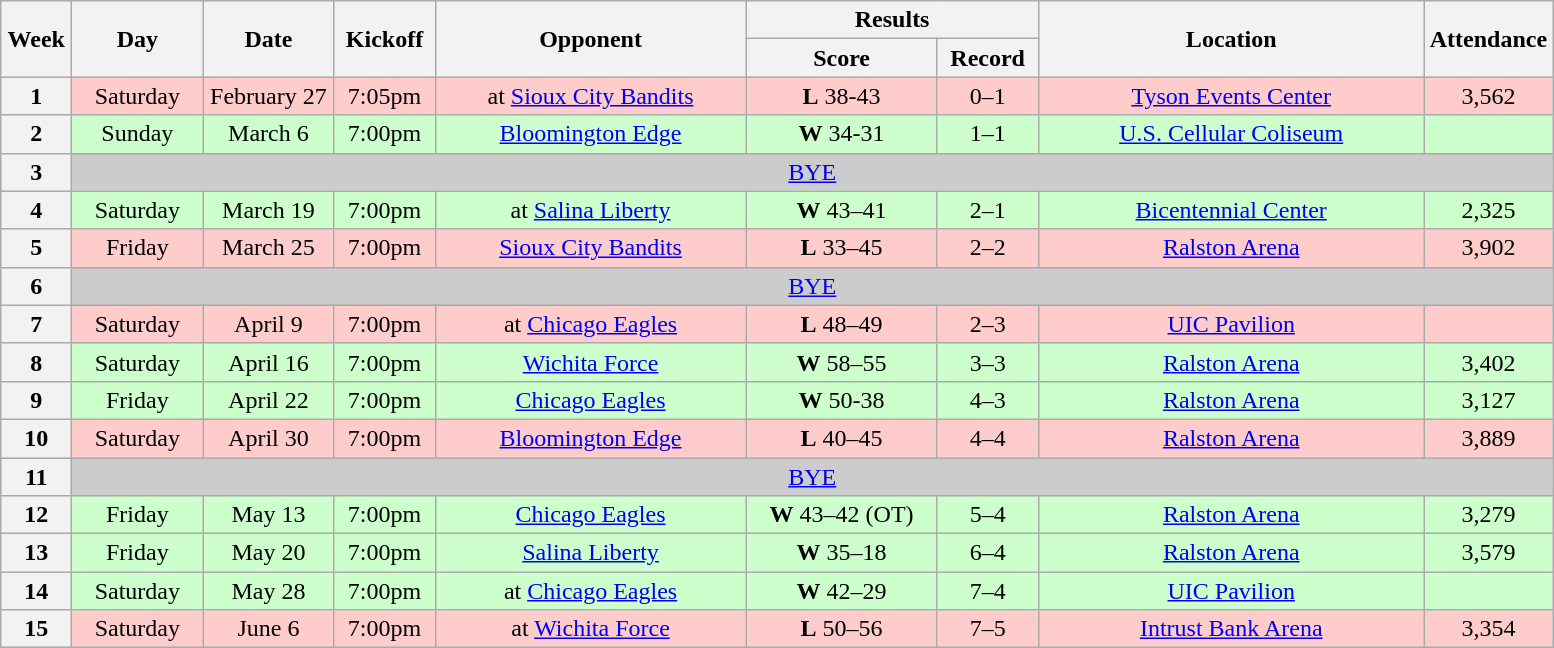<table class="wikitable">
<tr>
<th rowspan="2" width="40">Week</th>
<th rowspan="2" width="80">Day</th>
<th rowspan="2" width="80">Date</th>
<th rowspan="2" width="60">Kickoff</th>
<th rowspan="2" width="200">Opponent</th>
<th colspan="2" width="180">Results</th>
<th rowspan="2" width="250">Location</th>
<th rowspan="2" width=>Attendance</th>
</tr>
<tr>
<th width="120">Score</th>
<th width="60">Record</th>
</tr>
<tr align="center" bgcolor="#FFCCCC">
<th>1</th>
<td>Saturday</td>
<td>February 27</td>
<td>7:05pm</td>
<td>at <a href='#'>Sioux City Bandits</a></td>
<td><strong>L</strong> 38-43</td>
<td>0–1</td>
<td><a href='#'>Tyson Events Center</a></td>
<td>3,562</td>
</tr>
<tr align="center" bgcolor="#CCFFCC">
<th>2</th>
<td>Sunday</td>
<td>March 6</td>
<td>7:00pm</td>
<td><a href='#'>Bloomington Edge</a></td>
<td><strong>W</strong> 34-31</td>
<td>1–1</td>
<td><a href='#'>U.S. Cellular Coliseum</a></td>
<td></td>
</tr>
<tr align="center" bgcolor="#CCCCCC">
<th>3</th>
<td colSpan=8><a href='#'>BYE</a></td>
</tr>
<tr align="center" bgcolor="#CCFFCC">
<th>4</th>
<td>Saturday</td>
<td>March 19</td>
<td>7:00pm</td>
<td>at <a href='#'>Salina Liberty</a></td>
<td><strong>W</strong> 43–41</td>
<td>2–1</td>
<td><a href='#'>Bicentennial Center</a></td>
<td>2,325</td>
</tr>
<tr align="center" bgcolor="#FFCCCC">
<th>5</th>
<td>Friday</td>
<td>March 25</td>
<td>7:00pm</td>
<td><a href='#'>Sioux City Bandits</a></td>
<td><strong>L</strong> 33–45</td>
<td>2–2</td>
<td><a href='#'>Ralston Arena</a></td>
<td>3,902</td>
</tr>
<tr align="center" bgcolor="#CCCCCC">
<th>6</th>
<td colSpan=8><a href='#'>BYE</a></td>
</tr>
<tr align="center" bgcolor="#FFCCCC">
<th>7</th>
<td>Saturday</td>
<td>April 9</td>
<td>7:00pm</td>
<td>at <a href='#'>Chicago Eagles</a></td>
<td><strong>L</strong> 48–49</td>
<td>2–3</td>
<td><a href='#'>UIC Pavilion</a></td>
<td></td>
</tr>
<tr align="center" bgcolor="#CCFFCC">
<th>8</th>
<td>Saturday</td>
<td>April 16</td>
<td>7:00pm</td>
<td><a href='#'>Wichita Force</a></td>
<td><strong>W</strong> 58–55</td>
<td>3–3</td>
<td><a href='#'>Ralston Arena</a></td>
<td>3,402</td>
</tr>
<tr align="center" bgcolor="#CCFFCC">
<th>9</th>
<td>Friday</td>
<td>April 22</td>
<td>7:00pm</td>
<td><a href='#'>Chicago Eagles</a></td>
<td><strong>W</strong> 50-38</td>
<td>4–3</td>
<td><a href='#'>Ralston Arena</a></td>
<td>3,127</td>
</tr>
<tr align="center" bgcolor="#ffCCCC">
<th>10</th>
<td>Saturday</td>
<td>April 30</td>
<td>7:00pm</td>
<td><a href='#'>Bloomington Edge</a></td>
<td><strong>L</strong> 40–45</td>
<td>4–4</td>
<td><a href='#'>Ralston Arena</a></td>
<td>3,889</td>
</tr>
<tr align="center" bgcolor="#CCCCCC">
<th>11</th>
<td colSpan=8><a href='#'>BYE</a></td>
</tr>
<tr align="center" bgcolor="#CCFFCC">
<th>12</th>
<td>Friday</td>
<td>May 13</td>
<td>7:00pm</td>
<td><a href='#'>Chicago Eagles</a></td>
<td><strong>W</strong> 43–42 (OT)</td>
<td>5–4</td>
<td><a href='#'>Ralston Arena</a></td>
<td>3,279</td>
</tr>
<tr align="center" bgcolor="#CCFFCC">
<th>13</th>
<td>Friday</td>
<td>May 20</td>
<td>7:00pm</td>
<td><a href='#'>Salina Liberty</a></td>
<td><strong>W</strong> 35–18</td>
<td>6–4</td>
<td><a href='#'>Ralston Arena</a></td>
<td>3,579</td>
</tr>
<tr align="center" bgcolor="#CCFFCC">
<th>14</th>
<td>Saturday</td>
<td>May 28</td>
<td>7:00pm</td>
<td>at <a href='#'>Chicago Eagles</a></td>
<td><strong>W</strong> 42–29</td>
<td>7–4</td>
<td><a href='#'>UIC Pavilion</a></td>
<td></td>
</tr>
<tr align="center" bgcolor="#FFCCCC">
<th>15</th>
<td>Saturday</td>
<td>June 6</td>
<td>7:00pm</td>
<td>at <a href='#'>Wichita Force</a></td>
<td><strong>L</strong> 50–56</td>
<td>7–5</td>
<td><a href='#'>Intrust Bank Arena</a></td>
<td>3,354</td>
</tr>
</table>
